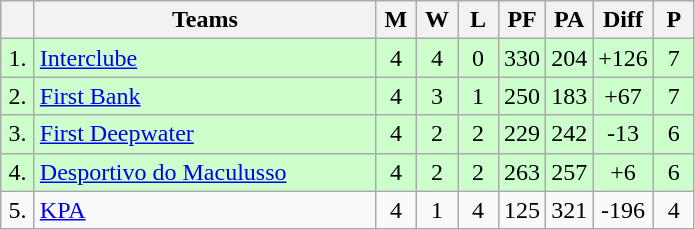<table class="wikitable" style="text-align:center">
<tr>
<th width=15></th>
<th width=220>Teams</th>
<th width=20>M</th>
<th width=20>W</th>
<th width=20>L</th>
<th width=20>PF</th>
<th width=20>PA</th>
<th width=30>Diff</th>
<th width=20>P</th>
</tr>
<tr style="background: #ccffcc;">
<td>1.</td>
<td align=left> <a href='#'>Interclube</a></td>
<td>4</td>
<td>4</td>
<td>0</td>
<td>330</td>
<td>204</td>
<td>+126</td>
<td>7</td>
</tr>
<tr style="background: #ccffcc;">
<td>2.</td>
<td align=left> <a href='#'>First Bank</a></td>
<td>4</td>
<td>3</td>
<td>1</td>
<td>250</td>
<td>183</td>
<td>+67</td>
<td>7</td>
</tr>
<tr style="background: #ccffcc;">
<td>3.</td>
<td align=left> <a href='#'>First Deepwater</a></td>
<td>4</td>
<td>2</td>
<td>2</td>
<td>229</td>
<td>242</td>
<td>-13</td>
<td>6</td>
</tr>
<tr style="background: #ccffcc;">
<td>4.</td>
<td align=left> <a href='#'>Desportivo do Maculusso</a></td>
<td>4</td>
<td>2</td>
<td>2</td>
<td>263</td>
<td>257</td>
<td>+6</td>
<td>6</td>
</tr>
<tr>
<td>5.</td>
<td align=left> <a href='#'>KPA</a></td>
<td>4</td>
<td>1</td>
<td>4</td>
<td>125</td>
<td>321</td>
<td>-196</td>
<td>4</td>
</tr>
</table>
